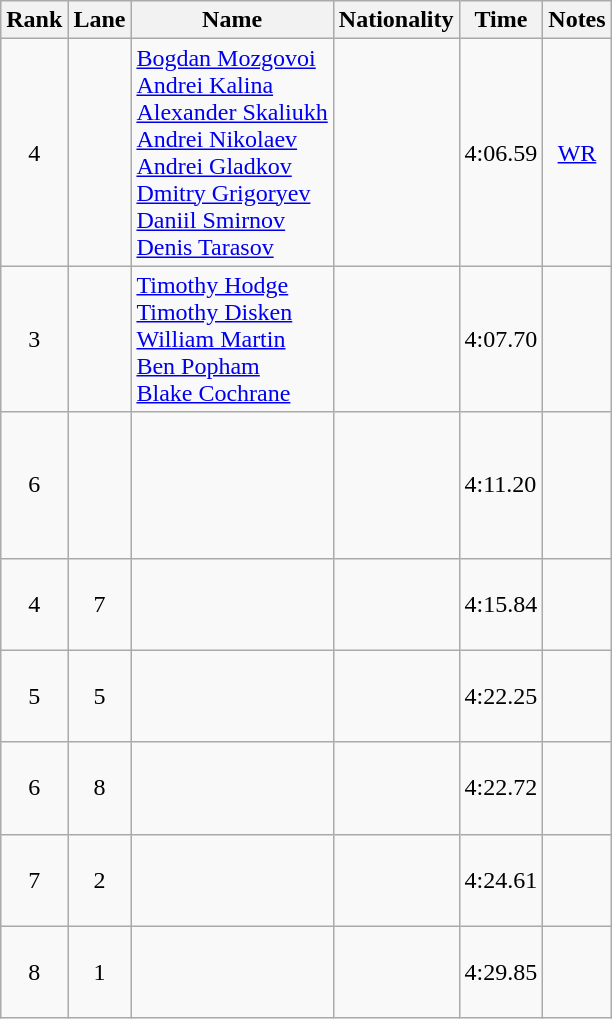<table class="wikitable sortable" style="text-align:left">
<tr>
<th>Rank</th>
<th>Lane</th>
<th>Name</th>
<th>Nationality</th>
<th>Time</th>
<th>Notes</th>
</tr>
<tr>
<td align=center>4</td>
<td align=center></td>
<td><a href='#'>Bogdan Mozgovoi</a><br><a href='#'>Andrei Kalina</a><br><a href='#'>Alexander Skaliukh</a><br><a href='#'>Andrei Nikolaev</a><br><a href='#'>Andrei Gladkov</a><br><a href='#'>Dmitry Grigoryev</a><br><a href='#'>Daniil Smirnov</a><br><a href='#'>Denis Tarasov</a></td>
<td></td>
<td>4:06.59</td>
<td align=center><a href='#'>WR</a></td>
</tr>
<tr>
<td align=center>3</td>
<td align=center></td>
<td><a href='#'>Timothy Hodge</a><br><a href='#'>Timothy Disken</a><br><a href='#'>William Martin</a><br><a href='#'>Ben Popham</a><br><a href='#'>Blake Cochrane</a></td>
<td></td>
<td>4:07.70</td>
<td></td>
</tr>
<tr>
<td align=center>6</td>
<td align=center></td>
<td><br><br><br><br><br></td>
<td></td>
<td>4:11.20</td>
<td align=center></td>
</tr>
<tr>
<td align=center>4</td>
<td align=center>7</td>
<td><br><br><br></td>
<td></td>
<td>4:15.84</td>
<td></td>
</tr>
<tr>
<td align=center>5</td>
<td align=center>5</td>
<td><br><br><br></td>
<td></td>
<td>4:22.25</td>
<td></td>
</tr>
<tr>
<td align=center>6</td>
<td align=center>8</td>
<td><br><br> <br></td>
<td></td>
<td>4:22.72</td>
<td></td>
</tr>
<tr>
<td align=center>7</td>
<td align=center>2</td>
<td><br><br><br></td>
<td></td>
<td>4:24.61</td>
<td></td>
</tr>
<tr>
<td align=center>8</td>
<td align=center>1</td>
<td><br><br><br></td>
<td></td>
<td>4:29.85</td>
<td></td>
</tr>
</table>
